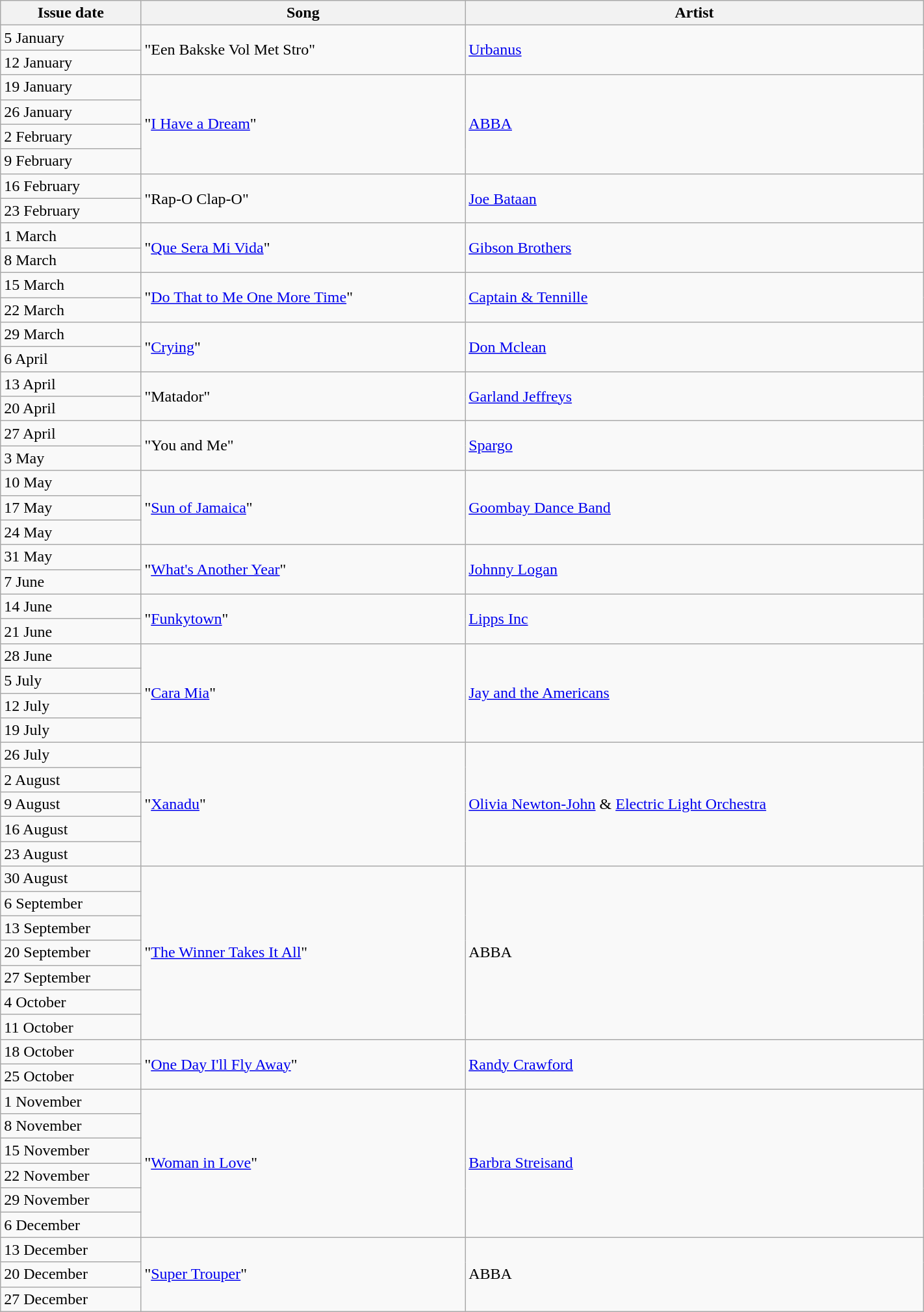<table width="75%" class=wikitable>
<tr>
<th>Issue date</th>
<th>Song</th>
<th>Artist</th>
</tr>
<tr>
<td>5 January</td>
<td rowspan="2">"Een Bakske Vol Met Stro"</td>
<td rowspan="2"><a href='#'>Urbanus</a></td>
</tr>
<tr>
<td>12 January</td>
</tr>
<tr>
<td>19 January</td>
<td rowspan="4">"<a href='#'>I Have a Dream</a>"</td>
<td rowspan="4"><a href='#'>ABBA</a></td>
</tr>
<tr>
<td>26 January</td>
</tr>
<tr>
<td>2 February</td>
</tr>
<tr>
<td>9 February</td>
</tr>
<tr>
<td>16 February</td>
<td rowspan="2">"Rap-O Clap-O"</td>
<td rowspan="2"><a href='#'>Joe Bataan</a></td>
</tr>
<tr>
<td>23 February</td>
</tr>
<tr>
<td>1 March</td>
<td rowspan="2">"<a href='#'>Que Sera Mi Vida</a>"</td>
<td rowspan="2"><a href='#'>Gibson Brothers</a></td>
</tr>
<tr>
<td>8 March</td>
</tr>
<tr>
<td>15 March</td>
<td rowspan="2">"<a href='#'>Do That to Me One More Time</a>"</td>
<td rowspan="2"><a href='#'>Captain & Tennille</a></td>
</tr>
<tr>
<td>22 March</td>
</tr>
<tr>
<td>29 March</td>
<td rowspan="2">"<a href='#'>Crying</a>"</td>
<td rowspan="2"><a href='#'>Don Mclean</a></td>
</tr>
<tr>
<td>6 April</td>
</tr>
<tr>
<td>13 April</td>
<td rowspan="2">"Matador"</td>
<td rowspan="2"><a href='#'>Garland Jeffreys</a></td>
</tr>
<tr>
<td>20 April</td>
</tr>
<tr>
<td>27 April</td>
<td rowspan="2">"You and Me"</td>
<td rowspan="2"><a href='#'>Spargo</a></td>
</tr>
<tr>
<td>3 May</td>
</tr>
<tr>
<td>10 May</td>
<td rowspan="3">"<a href='#'>Sun of Jamaica</a>"</td>
<td rowspan="3"><a href='#'>Goombay Dance Band</a></td>
</tr>
<tr>
<td>17 May</td>
</tr>
<tr>
<td>24 May</td>
</tr>
<tr>
<td>31 May</td>
<td rowspan="2">"<a href='#'>What's Another Year</a>"</td>
<td rowspan="2"><a href='#'>Johnny Logan</a></td>
</tr>
<tr>
<td>7 June</td>
</tr>
<tr>
<td>14 June</td>
<td rowspan="2">"<a href='#'>Funkytown</a>"</td>
<td rowspan="2"><a href='#'>Lipps Inc</a></td>
</tr>
<tr>
<td>21 June</td>
</tr>
<tr>
<td>28 June</td>
<td rowspan="4">"<a href='#'>Cara Mia</a>"</td>
<td rowspan="4"><a href='#'>Jay and the Americans</a></td>
</tr>
<tr>
<td>5 July</td>
</tr>
<tr>
<td>12 July</td>
</tr>
<tr>
<td>19 July</td>
</tr>
<tr>
<td>26 July</td>
<td rowspan="5">"<a href='#'>Xanadu</a>"</td>
<td rowspan="5"><a href='#'>Olivia Newton-John</a> & <a href='#'>Electric Light Orchestra</a></td>
</tr>
<tr>
<td>2 August</td>
</tr>
<tr>
<td>9 August</td>
</tr>
<tr>
<td>16 August</td>
</tr>
<tr>
<td>23 August</td>
</tr>
<tr>
<td>30 August</td>
<td rowspan="7">"<a href='#'>The Winner Takes It All</a>"</td>
<td rowspan="7">ABBA</td>
</tr>
<tr>
<td>6 September</td>
</tr>
<tr>
<td>13 September</td>
</tr>
<tr>
<td>20 September</td>
</tr>
<tr>
<td>27 September</td>
</tr>
<tr>
<td>4 October</td>
</tr>
<tr>
<td>11 October</td>
</tr>
<tr>
<td>18 October</td>
<td rowspan="2">"<a href='#'>One Day I'll Fly Away</a>"</td>
<td rowspan="2"><a href='#'>Randy Crawford</a></td>
</tr>
<tr>
<td>25 October</td>
</tr>
<tr>
<td>1 November</td>
<td rowspan="6">"<a href='#'>Woman in Love</a>"</td>
<td rowspan="6"><a href='#'>Barbra Streisand</a></td>
</tr>
<tr>
<td>8 November</td>
</tr>
<tr>
<td>15 November</td>
</tr>
<tr>
<td>22 November</td>
</tr>
<tr>
<td>29 November</td>
</tr>
<tr>
<td>6 December</td>
</tr>
<tr>
<td>13 December</td>
<td rowspan="3">"<a href='#'>Super Trouper</a>"</td>
<td rowspan="3">ABBA</td>
</tr>
<tr>
<td>20 December</td>
</tr>
<tr>
<td>27 December</td>
</tr>
</table>
